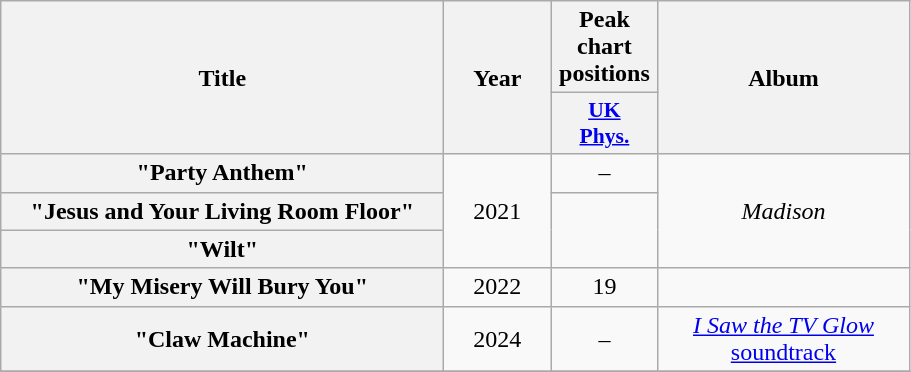<table class="wikitable plainrowheaders" style="text-align:center;" border="1">
<tr>
<th scope="col" rowspan="2" style="width:18em;">Title</th>
<th scope="col" rowspan="2" style="width:4em;">Year</th>
<th scope="col" colspan="1" style="width:4em;">Peak chart positions</th>
<th scope="col" rowspan="2" style="width:10em;">Album</th>
</tr>
<tr>
<th scope="col" style="width:2.5em;font-size:90%;"><a href='#'>UK<br>Phys.</a><br></th>
</tr>
<tr>
<th scope="row">"Party Anthem"</th>
<td rowspan="3">2021</td>
<td>–</td>
<td rowspan="3"><em>Madison</em></td>
</tr>
<tr>
<th scope="row">"Jesus and Your Living Room Floor"</th>
</tr>
<tr>
<th scope="row">"Wilt"</th>
</tr>
<tr>
<th scope="row">"My Misery Will Bury You"<br></th>
<td>2022</td>
<td>19</td>
<td></td>
</tr>
<tr>
<th scope="row">"Claw Machine"<br></th>
<td>2024</td>
<td>–</td>
<td><a href='#'><em>I Saw the TV Glow</em> soundtrack</a></td>
</tr>
<tr>
</tr>
</table>
